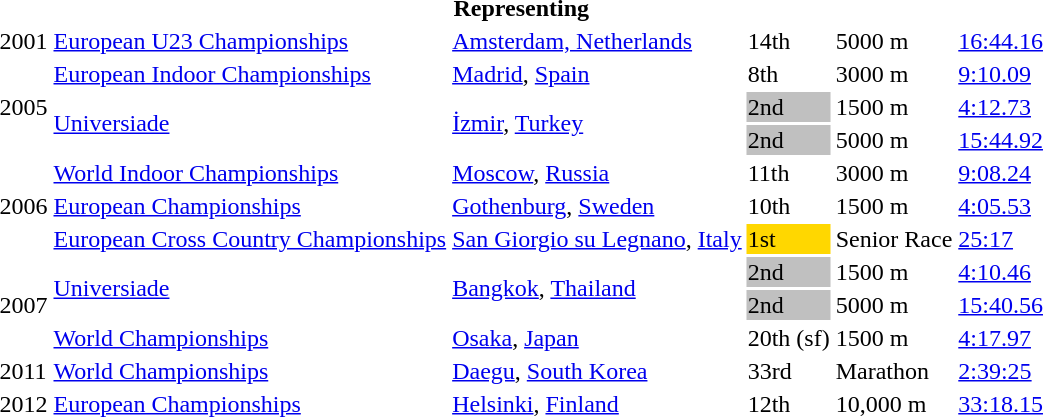<table>
<tr>
<th colspan="6">Representing </th>
</tr>
<tr>
<td>2001</td>
<td><a href='#'>European U23 Championships</a></td>
<td><a href='#'>Amsterdam, Netherlands</a></td>
<td>14th</td>
<td>5000 m</td>
<td><a href='#'>16:44.16</a></td>
</tr>
<tr>
<td rowspan=3>2005</td>
<td><a href='#'>European Indoor Championships</a></td>
<td><a href='#'>Madrid</a>, <a href='#'>Spain</a></td>
<td>8th</td>
<td>3000 m</td>
<td><a href='#'>9:10.09</a></td>
</tr>
<tr>
<td rowspan=2><a href='#'>Universiade</a></td>
<td rowspan=2><a href='#'>İzmir</a>, <a href='#'>Turkey</a></td>
<td bgcolor="silver">2nd</td>
<td>1500 m</td>
<td><a href='#'>4:12.73</a></td>
</tr>
<tr>
<td bgcolor="silver">2nd</td>
<td>5000 m</td>
<td><a href='#'>15:44.92</a></td>
</tr>
<tr>
<td rowspan=3>2006</td>
<td><a href='#'>World Indoor Championships</a></td>
<td><a href='#'>Moscow</a>, <a href='#'>Russia</a></td>
<td>11th</td>
<td>3000 m</td>
<td><a href='#'>9:08.24</a></td>
</tr>
<tr>
<td><a href='#'>European Championships</a></td>
<td><a href='#'>Gothenburg</a>, <a href='#'>Sweden</a></td>
<td>10th</td>
<td>1500 m</td>
<td><a href='#'>4:05.53</a></td>
</tr>
<tr>
<td><a href='#'>European Cross Country Championships</a></td>
<td><a href='#'>San Giorgio su Legnano</a>, <a href='#'>Italy</a></td>
<td bgcolor="gold">1st</td>
<td>Senior Race</td>
<td><a href='#'>25:17</a></td>
</tr>
<tr>
<td rowspan=3>2007</td>
<td rowspan=2><a href='#'>Universiade</a></td>
<td rowspan=2><a href='#'>Bangkok</a>, <a href='#'>Thailand</a></td>
<td bgcolor="silver">2nd</td>
<td>1500 m</td>
<td><a href='#'>4:10.46</a></td>
</tr>
<tr>
<td bgcolor="silver">2nd</td>
<td>5000 m</td>
<td><a href='#'>15:40.56</a></td>
</tr>
<tr>
<td><a href='#'>World Championships</a></td>
<td><a href='#'>Osaka</a>, <a href='#'>Japan</a></td>
<td>20th (sf)</td>
<td>1500 m</td>
<td><a href='#'>4:17.97</a></td>
</tr>
<tr>
<td>2011</td>
<td><a href='#'>World Championships</a></td>
<td><a href='#'>Daegu</a>, <a href='#'>South Korea</a></td>
<td>33rd</td>
<td>Marathon</td>
<td><a href='#'>2:39:25</a></td>
</tr>
<tr>
<td>2012</td>
<td><a href='#'>European Championships</a></td>
<td><a href='#'>Helsinki</a>, <a href='#'>Finland</a></td>
<td>12th</td>
<td>10,000 m</td>
<td><a href='#'>33:18.15</a></td>
</tr>
</table>
